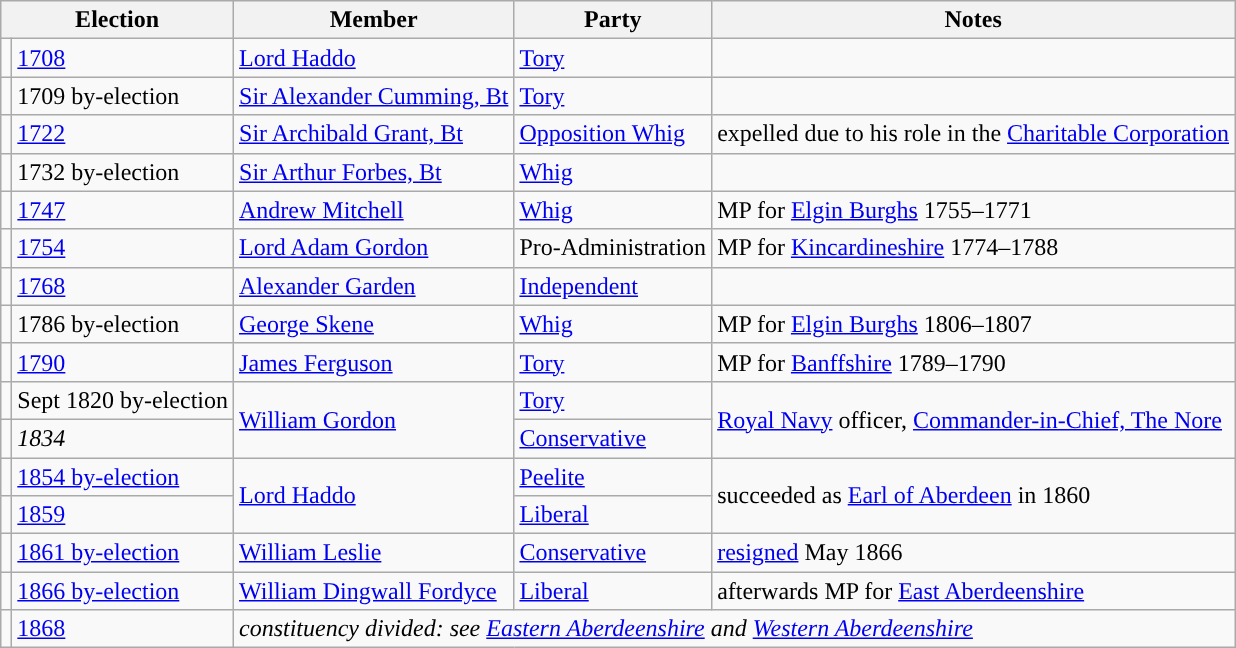<table class="wikitable">
<tr>
<th colspan="2">Election </th>
<th>Member</th>
<th>Party</th>
<th>Notes</th>
</tr>
<tr>
<td style="color:inherit;background-color: "></td>
<td><a href='#'>1708</a></td>
<td><a href='#'>Lord Haddo</a></td>
<td><a href='#'>Tory</a></td>
<td></td>
</tr>
<tr>
<td style="color:inherit;background-color: "></td>
<td>1709 by-election</td>
<td><a href='#'>Sir Alexander Cumming, Bt</a></td>
<td><a href='#'>Tory</a></td>
<td></td>
</tr>
<tr>
<td style="color:inherit;background-color: "></td>
<td><a href='#'>1722</a></td>
<td><a href='#'>Sir Archibald Grant, Bt</a></td>
<td><a href='#'>Opposition Whig</a></td>
<td>expelled due to his role in the <a href='#'>Charitable Corporation</a></td>
</tr>
<tr>
<td style="color:inherit;background-color: "></td>
<td>1732 by-election</td>
<td><a href='#'>Sir Arthur Forbes, Bt</a></td>
<td><a href='#'>Whig</a></td>
<td></td>
</tr>
<tr>
<td style="color:inherit;background-color: "></td>
<td><a href='#'>1747</a></td>
<td><a href='#'>Andrew Mitchell</a></td>
<td><a href='#'>Whig</a></td>
<td>MP for <a href='#'>Elgin Burghs</a> 1755–1771</td>
</tr>
<tr>
<td style="color:inherit;background-color: "></td>
<td><a href='#'>1754</a></td>
<td><a href='#'>Lord Adam Gordon</a></td>
<td>Pro-Administration</td>
<td>MP for <a href='#'>Kincardineshire</a> 1774–1788</td>
</tr>
<tr>
<td style="color:inherit;background-color: "></td>
<td><a href='#'>1768</a></td>
<td><a href='#'>Alexander Garden</a></td>
<td><a href='#'>Independent</a></td>
<td></td>
</tr>
<tr>
<td style="color:inherit;background-color: "></td>
<td>1786 by-election</td>
<td><a href='#'>George Skene</a></td>
<td><a href='#'>Whig</a></td>
<td>MP for <a href='#'>Elgin Burghs</a> 1806–1807</td>
</tr>
<tr>
<td style="color:inherit;background-color: "></td>
<td><a href='#'>1790</a></td>
<td><a href='#'>James Ferguson</a></td>
<td><a href='#'>Tory</a></td>
<td>MP for <a href='#'>Banffshire</a> 1789–1790</td>
</tr>
<tr>
<td style="color:inherit;background-color: "></td>
<td>Sept 1820 by-election</td>
<td rowspan="2"><a href='#'>William Gordon</a></td>
<td><a href='#'>Tory</a></td>
<td rowspan="2"><a href='#'>Royal Navy</a> officer, <a href='#'>Commander-in-Chief, The Nore</a></td>
</tr>
<tr>
<td style="color:inherit;background-color: "></td>
<td><em>1834</em></td>
<td><a href='#'>Conservative</a></td>
</tr>
<tr>
<td style="color:inherit;background-color: "></td>
<td><a href='#'>1854 by-election</a></td>
<td rowspan="2"><a href='#'>Lord Haddo</a></td>
<td><a href='#'>Peelite</a></td>
<td rowspan="2">succeeded as <a href='#'>Earl of Aberdeen</a> in 1860</td>
</tr>
<tr>
<td style="color:inherit;background-color: "></td>
<td><a href='#'>1859</a></td>
<td><a href='#'>Liberal</a></td>
</tr>
<tr>
<td style="color:inherit;background-color: "></td>
<td><a href='#'>1861 by-election</a></td>
<td><a href='#'>William Leslie</a></td>
<td><a href='#'>Conservative</a></td>
<td><a href='#'>resigned</a> May 1866</td>
</tr>
<tr>
<td style="color:inherit;background-color: "></td>
<td><a href='#'>1866 by-election</a></td>
<td><a href='#'>William Dingwall Fordyce</a></td>
<td><a href='#'>Liberal</a></td>
<td>afterwards MP for <a href='#'>East Aberdeenshire</a></td>
</tr>
<tr>
<td></td>
<td><a href='#'>1868</a></td>
<td colspan="3"><em>constituency divided: see <a href='#'>Eastern Aberdeenshire</a> and <a href='#'>Western Aberdeenshire</a></em></td>
</tr>
</table>
